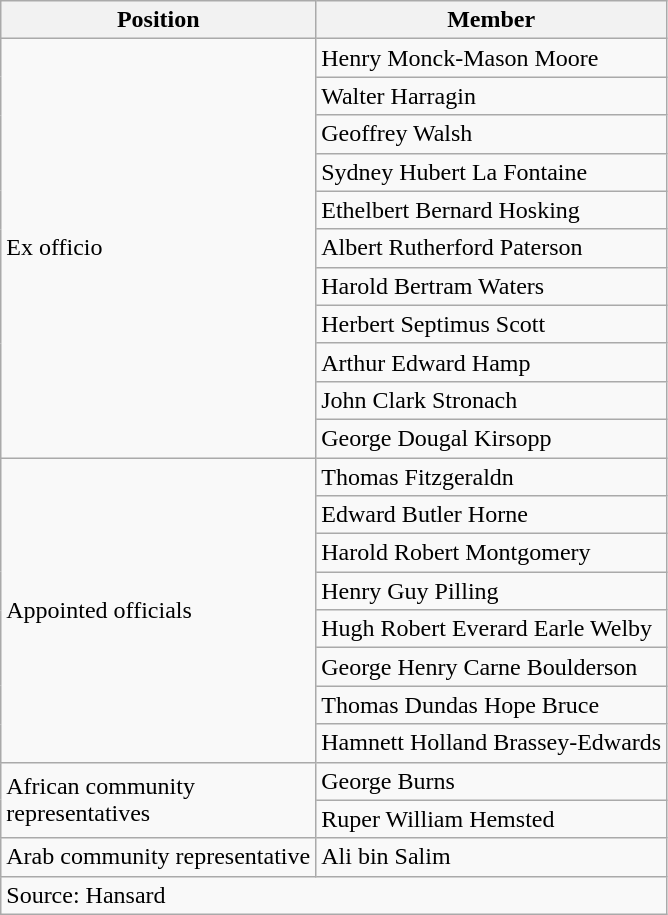<table class=wikitable>
<tr>
<th>Position</th>
<th>Member</th>
</tr>
<tr>
<td rowspan=11>Ex officio</td>
<td>Henry Monck-Mason Moore</td>
</tr>
<tr>
<td>Walter Harragin</td>
</tr>
<tr>
<td>Geoffrey Walsh</td>
</tr>
<tr>
<td>Sydney Hubert La Fontaine</td>
</tr>
<tr>
<td>Ethelbert Bernard Hosking</td>
</tr>
<tr>
<td>Albert Rutherford Paterson</td>
</tr>
<tr>
<td>Harold Bertram Waters</td>
</tr>
<tr>
<td>Herbert Septimus Scott</td>
</tr>
<tr>
<td>Arthur Edward Hamp</td>
</tr>
<tr>
<td>John Clark Stronach</td>
</tr>
<tr>
<td>George Dougal Kirsopp</td>
</tr>
<tr>
<td rowspan=8>Appointed officials</td>
<td>Thomas Fitzgeraldn</td>
</tr>
<tr>
<td>Edward Butler Horne</td>
</tr>
<tr>
<td>Harold Robert Montgomery</td>
</tr>
<tr>
<td>Henry Guy Pilling</td>
</tr>
<tr>
<td>Hugh Robert Everard Earle Welby</td>
</tr>
<tr>
<td>George Henry Carne Boulderson</td>
</tr>
<tr>
<td>Thomas Dundas Hope Bruce</td>
</tr>
<tr>
<td>Hamnett Holland Brassey-Edwards</td>
</tr>
<tr>
<td rowspan=2>African community<br>representatives</td>
<td>George Burns</td>
</tr>
<tr>
<td>Ruper William Hemsted</td>
</tr>
<tr>
<td>Arab community representative</td>
<td>Ali bin Salim</td>
</tr>
<tr>
<td colspan=2>Source: Hansard</td>
</tr>
</table>
